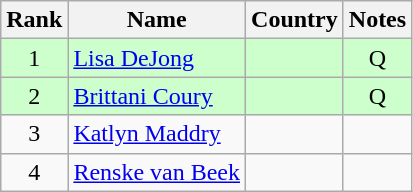<table class="wikitable" style="text-align:center;">
<tr>
<th>Rank</th>
<th>Name</th>
<th>Country</th>
<th>Notes</th>
</tr>
<tr bgcolor=ccffcc>
<td>1</td>
<td align=left><a href='#'>Lisa DeJong</a></td>
<td align=left></td>
<td>Q</td>
</tr>
<tr bgcolor=ccffcc>
<td>2</td>
<td align=left><a href='#'>Brittani Coury</a></td>
<td align=left></td>
<td>Q</td>
</tr>
<tr>
<td>3</td>
<td align=left><a href='#'>Katlyn Maddry</a></td>
<td align=left></td>
<td></td>
</tr>
<tr>
<td>4</td>
<td align=left><a href='#'>Renske van Beek</a></td>
<td align=left></td>
<td></td>
</tr>
</table>
